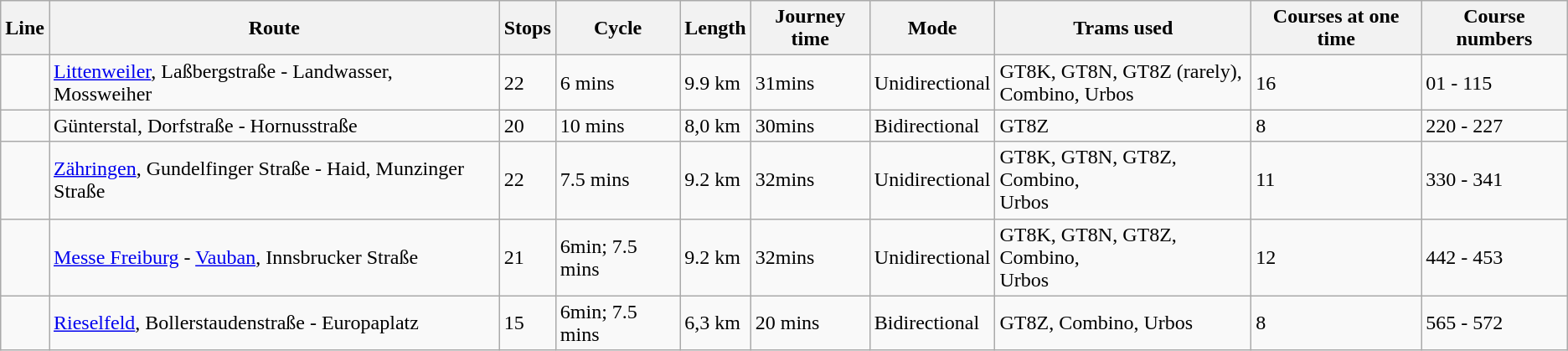<table class="wikitable">
<tr>
<th>Line</th>
<th>Route</th>
<th>Stops</th>
<th>Cycle</th>
<th>Length</th>
<th>Journey time</th>
<th>Mode</th>
<th>Trams used</th>
<th>Courses at one time</th>
<th>Course numbers</th>
</tr>
<tr>
<td></td>
<td><a href='#'>Littenweiler</a>, Laßbergstraße - Landwasser, Mossweiher</td>
<td>22</td>
<td>6 mins</td>
<td>9.9 km</td>
<td>31mins</td>
<td>Unidirectional</td>
<td>GT8K, GT8N, GT8Z (rarely),<br>Combino, Urbos</td>
<td>16</td>
<td>01 - 115</td>
</tr>
<tr>
<td></td>
<td>Günterstal, Dorfstraße - Hornusstraße</td>
<td>20</td>
<td>10 mins</td>
<td>8,0 km</td>
<td>30mins</td>
<td>Bidirectional</td>
<td>GT8Z</td>
<td>8</td>
<td>220 - 227</td>
</tr>
<tr>
<td></td>
<td><a href='#'>Zähringen</a>, Gundelfinger Straße - Haid, Munzinger Straße</td>
<td>22</td>
<td>7.5 mins</td>
<td>9.2 km</td>
<td>32mins</td>
<td>Unidirectional</td>
<td>GT8K, GT8N, GT8Z, Combino,<br>Urbos</td>
<td>11</td>
<td>330 - 341</td>
</tr>
<tr>
<td></td>
<td><a href='#'>Messe Freiburg</a> - <a href='#'>Vauban</a>, Innsbrucker Straße</td>
<td>21</td>
<td>6min; 7.5 mins</td>
<td>9.2 km</td>
<td>32mins</td>
<td>Unidirectional</td>
<td>GT8K, GT8N, GT8Z, Combino,<br>Urbos</td>
<td>12</td>
<td>442 - 453</td>
</tr>
<tr>
<td></td>
<td><a href='#'>Rieselfeld</a>, Bollerstaudenstraße - Europaplatz</td>
<td>15</td>
<td>6min; 7.5 mins</td>
<td>6,3 km</td>
<td>20 mins</td>
<td>Bidirectional</td>
<td>GT8Z, Combino, Urbos</td>
<td>8</td>
<td>565 - 572</td>
</tr>
</table>
